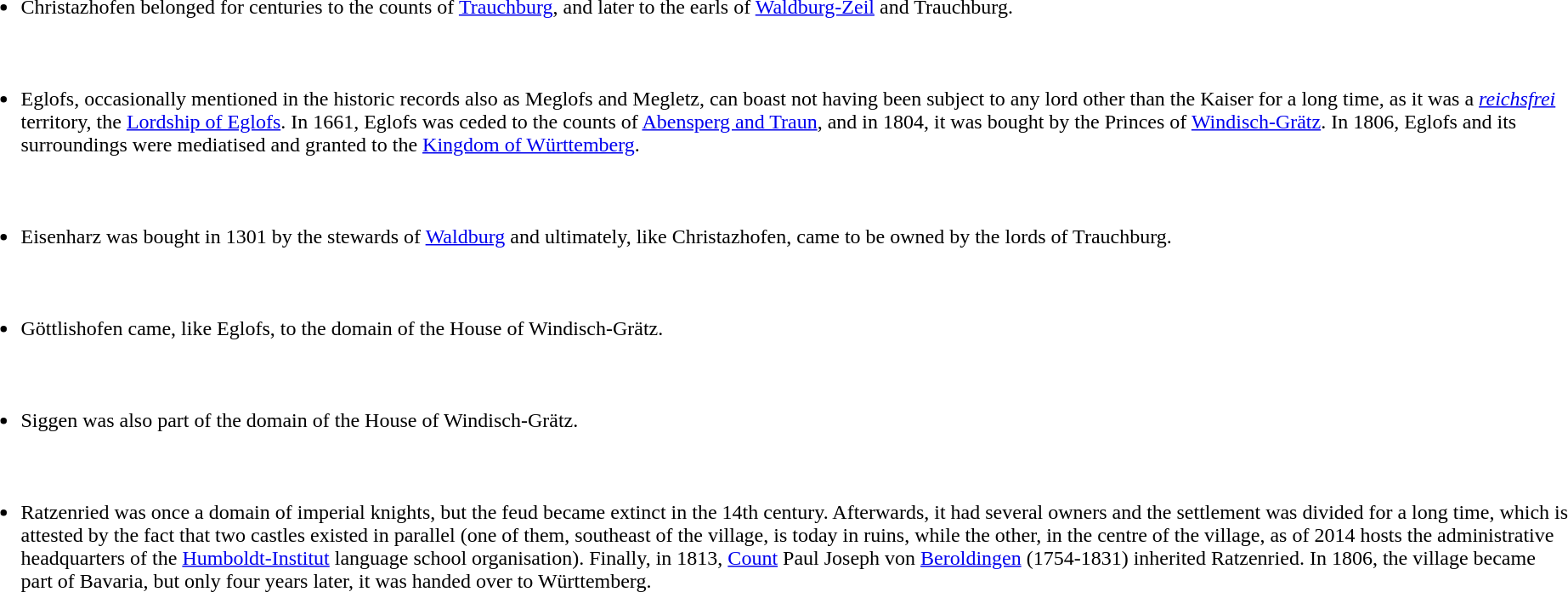<table>
<tr>
<td></td>
<td><br><ul><li>Christazhofen belonged for centuries to the counts of <a href='#'>Trauchburg</a>, and later to the earls of <a href='#'>Waldburg-Zeil</a> and Trauchburg.</li></ul></td>
</tr>
<tr>
<td></td>
<td><br><ul><li>Eglofs, occasionally mentioned in the historic records also as Meglofs and Megletz, can boast not having been subject to any lord other than the Kaiser for a long time, as it was a <em><a href='#'>reichsfrei</a></em> territory, the <a href='#'>Lordship of Eglofs</a>. In 1661, Eglofs was ceded to the counts of <a href='#'>Abensperg and Traun</a>, and in 1804, it was bought by the Princes of <a href='#'>Windisch-Grätz</a>. In 1806, Eglofs and its surroundings were mediatised and granted to the <a href='#'>Kingdom of Württemberg</a>.</li></ul></td>
</tr>
<tr>
<td></td>
<td><br><ul><li>Eisenharz was bought in 1301 by the stewards of <a href='#'>Waldburg</a> and ultimately, like Christazhofen, came to be owned by the lords of Trauchburg.</li></ul></td>
</tr>
<tr>
<td></td>
<td><br><ul><li>Göttlishofen came, like Eglofs, to the domain of the House of Windisch-Grätz.</li></ul></td>
</tr>
<tr>
<td></td>
<td><br><ul><li>Siggen was also part of the domain of the House of Windisch-Grätz.</li></ul></td>
</tr>
<tr>
<td></td>
<td><br><ul><li>Ratzenried was once a domain of imperial knights, but the feud became extinct in the 14th century. Afterwards, it had several owners and the settlement was divided for a long time, which is attested by the fact that two castles existed in parallel (one of them, southeast of the village, is today in ruins, while the other, in the centre of the village, as of 2014 hosts the administrative headquarters of the <a href='#'>Humboldt-Institut</a> language school organisation). Finally, in 1813, <a href='#'>Count</a> Paul Joseph von <a href='#'>Beroldingen</a> (1754-1831) inherited Ratzenried. In 1806, the village became part of Bavaria, but only four years later, it was handed over to Württemberg.</li></ul></td>
</tr>
</table>
